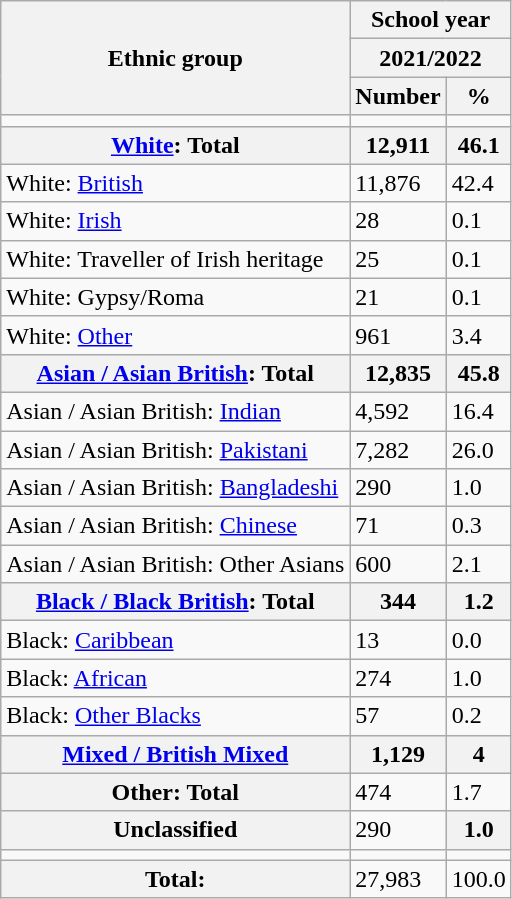<table class="wikitable">
<tr>
<th rowspan="3">Ethnic group</th>
<th colspan="2">School year</th>
</tr>
<tr>
<th colspan="2">2021/2022</th>
</tr>
<tr>
<th>Number</th>
<th>%</th>
</tr>
<tr>
<td></td>
<td></td>
<td></td>
</tr>
<tr>
<th><a href='#'>White</a>: Total</th>
<th>12,911</th>
<th>46.1</th>
</tr>
<tr>
<td>White: <a href='#'>British</a></td>
<td>11,876</td>
<td>42.4</td>
</tr>
<tr>
<td>White: <a href='#'>Irish</a></td>
<td>28</td>
<td>0.1</td>
</tr>
<tr>
<td>White: Traveller of Irish heritage</td>
<td>25</td>
<td>0.1</td>
</tr>
<tr>
<td>White: Gypsy/Roma</td>
<td>21</td>
<td>0.1</td>
</tr>
<tr>
<td>White: <a href='#'>Other</a></td>
<td>961</td>
<td>3.4</td>
</tr>
<tr>
<th><a href='#'>Asian / Asian British</a>: Total</th>
<th>12,835</th>
<th>45.8</th>
</tr>
<tr>
<td>Asian / Asian British: <a href='#'>Indian</a></td>
<td>4,592</td>
<td>16.4</td>
</tr>
<tr>
<td>Asian / Asian British: <a href='#'>Pakistani</a></td>
<td>7,282</td>
<td>26.0</td>
</tr>
<tr>
<td>Asian / Asian British: <a href='#'>Bangladeshi</a></td>
<td>290</td>
<td>1.0</td>
</tr>
<tr>
<td>Asian / Asian British: <a href='#'>Chinese</a></td>
<td>71</td>
<td>0.3</td>
</tr>
<tr>
<td>Asian / Asian British: Other Asians</td>
<td>600</td>
<td>2.1</td>
</tr>
<tr>
<th><a href='#'>Black / Black British</a>: Total</th>
<th>344</th>
<th>1.2</th>
</tr>
<tr>
<td>Black: <a href='#'>Caribbean</a></td>
<td>13</td>
<td>0.0</td>
</tr>
<tr>
<td>Black: <a href='#'>African</a></td>
<td>274</td>
<td>1.0</td>
</tr>
<tr>
<td>Black: <a href='#'>Other Blacks</a></td>
<td>57</td>
<td>0.2</td>
</tr>
<tr>
<th><a href='#'>Mixed / British Mixed</a></th>
<th>1,129</th>
<th>4</th>
</tr>
<tr>
<th>Other: Total</th>
<td>474</td>
<td>1.7</td>
</tr>
<tr>
<th>Unclassified</th>
<td>290</td>
<th>1.0</th>
</tr>
<tr>
<td></td>
<td></td>
<td></td>
</tr>
<tr>
<th>Total:</th>
<td>27,983</td>
<td>100.0</td>
</tr>
</table>
